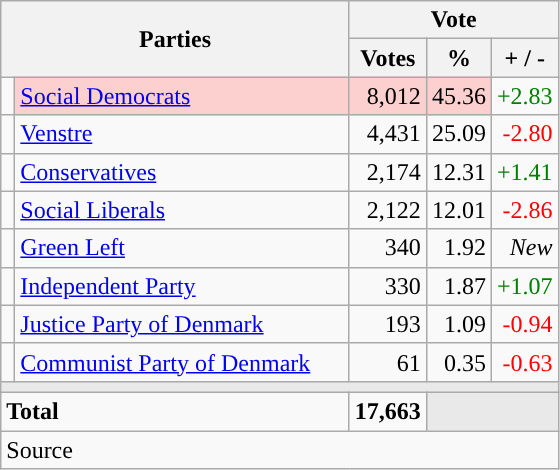<table class="wikitable" style="text-align:right;">
<tr>
<th style="text-align:centre;" rowspan="2" colspan="2" width="225">Parties</th>
<th colspan="3">Vote</th>
</tr>
<tr>
<th width="15">Votes</th>
<th width="15">%</th>
<th width="15">+ / -</th>
</tr>
<tr>
<td width="2" style="color:inherit;background:"></td>
<td bgcolor=#fbd0ce  align="left"><a href='#'>Social Democrats</a></td>
<td bgcolor=#fbd0ce>8,012</td>
<td bgcolor=#fbd0ce>45.36</td>
<td style=color:green;>+2.83</td>
</tr>
<tr>
<td width="2" style="color:inherit;background:"></td>
<td align="left"><a href='#'>Venstre</a></td>
<td>4,431</td>
<td>25.09</td>
<td style=color:red;>-2.80</td>
</tr>
<tr>
<td width="2" style="color:inherit;background:"></td>
<td align="left"><a href='#'>Conservatives</a></td>
<td>2,174</td>
<td>12.31</td>
<td style=color:green;>+1.41</td>
</tr>
<tr>
<td width="2" style="color:inherit;background:"></td>
<td align="left"><a href='#'>Social Liberals</a></td>
<td>2,122</td>
<td>12.01</td>
<td style=color:red;>-2.86</td>
</tr>
<tr>
<td width="2" style="color:inherit;background:"></td>
<td align="left"><a href='#'>Green Left</a></td>
<td>340</td>
<td>1.92</td>
<td><em>New</em></td>
</tr>
<tr>
<td width="2" style="color:inherit;background:"></td>
<td align="left"><a href='#'>Independent Party</a></td>
<td>330</td>
<td>1.87</td>
<td style=color:green;>+1.07</td>
</tr>
<tr>
<td width="2" style="color:inherit;background:"></td>
<td align="left"><a href='#'>Justice Party of Denmark</a></td>
<td>193</td>
<td>1.09</td>
<td style=color:red;>-0.94</td>
</tr>
<tr>
<td width="2" style="color:inherit;background:"></td>
<td align="left"><a href='#'>Communist Party of Denmark</a></td>
<td>61</td>
<td>0.35</td>
<td style=color:red;>-0.63</td>
</tr>
<tr>
<td colspan="7" bgcolor="#E9E9E9"></td>
</tr>
<tr>
<td align="left" colspan="2"><strong>Total</strong></td>
<td><strong>17,663</strong></td>
<td bgcolor="#E9E9E9" colspan="2"></td>
</tr>
<tr>
<td align="left" colspan="6">Source</td>
</tr>
</table>
